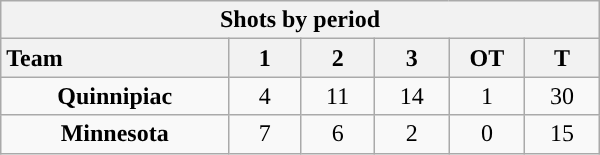<table class="wikitable" style="width:25em; text-align:right;">
<tr>
<th colspan=6>Shots by period</th>
</tr>
<tr>
<th style="width:10em; text-align:left;">Team</th>
<th style="width:3em;">1</th>
<th style="width:3em;">2</th>
<th style="width:3em;">3</th>
<th style="width:3em;">OT</th>
<th style="width:3em;">T</th>
</tr>
<tr>
<td align=center><strong>Quinnipiac</strong></td>
<td align=center>4</td>
<td align=center>11</td>
<td align=center>14</td>
<td align=center>1</td>
<td align=center>30</td>
</tr>
<tr>
<td align=center><strong>Minnesota</strong></td>
<td align=center>7</td>
<td align=center>6</td>
<td align=center>2</td>
<td align=center>0</td>
<td align=center>15</td>
</tr>
</table>
